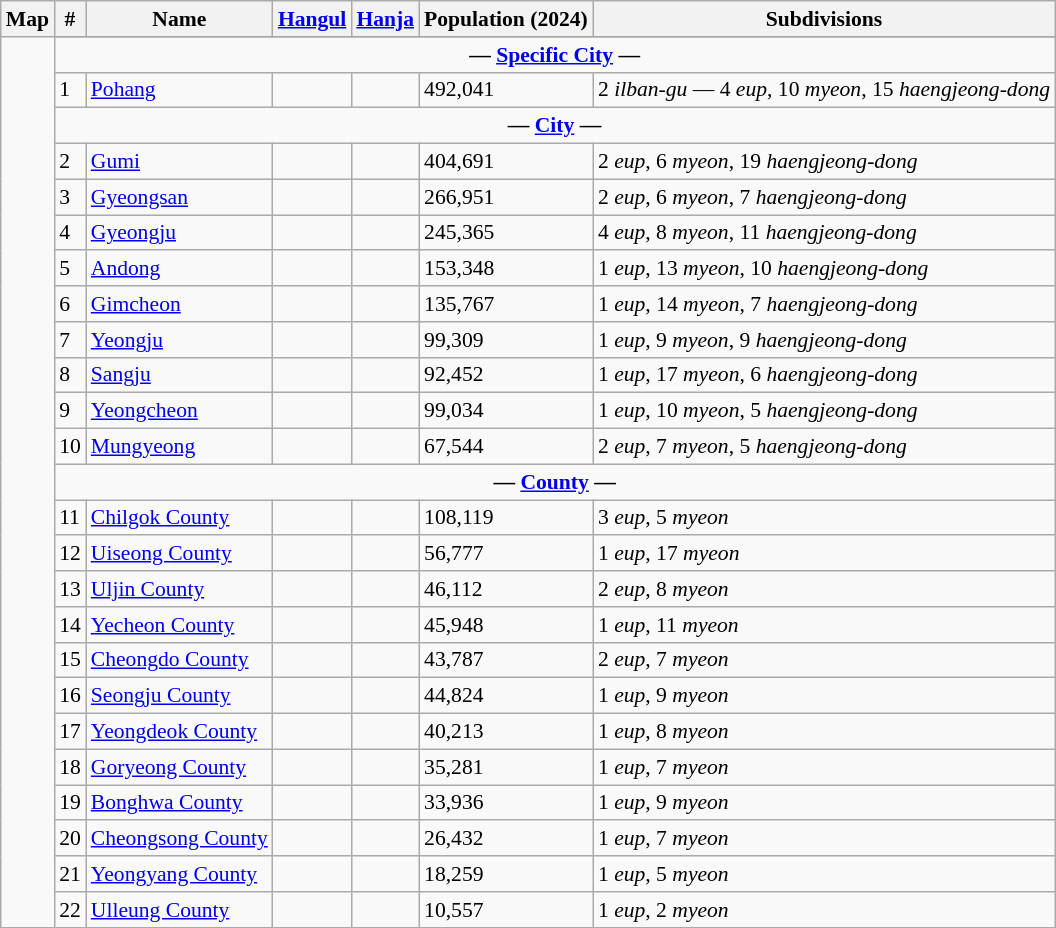<table class="wikitable"  style="font-size:90%;" align=center>
<tr>
<th>Map</th>
<th>#</th>
<th>Name</th>
<th><a href='#'>Hangul</a></th>
<th><a href='#'>Hanja</a></th>
<th>Population (2024)</th>
<th>Subdivisions</th>
</tr>
<tr>
<td rowspan=27></td>
</tr>
<tr ---------bgcolor=lightblue>
<td Colspan=6 align=center><strong>— <a href='#'>Specific City</a> —</strong></td>
</tr>
<tr --------->
<td>1</td>
<td><a href='#'>Pohang</a></td>
<td><span></span></td>
<td><span></span></td>
<td>492,041</td>
<td>2 <em>ilban-gu</em> — 4 <em>eup</em>, 10 <em>myeon</em>, 15 <em>haengjeong-dong</em></td>
</tr>
<tr ---------bgcolor=lightblue>
<td Colspan=6 align=center><strong>— <a href='#'>City</a> —</strong></td>
</tr>
<tr --------->
<td>2</td>
<td><a href='#'>Gumi</a></td>
<td><span></span></td>
<td><span></span></td>
<td>404,691</td>
<td>2 <em>eup</em>, 6 <em>myeon</em>, 19 <em>haengjeong-dong</em></td>
</tr>
<tr --------->
<td>3</td>
<td><a href='#'>Gyeongsan</a></td>
<td><span></span></td>
<td><span></span></td>
<td>266,951</td>
<td>2 <em>eup</em>, 6 <em>myeon</em>, 7 <em>haengjeong-dong</em></td>
</tr>
<tr --------->
<td>4</td>
<td><a href='#'>Gyeongju</a></td>
<td><span></span></td>
<td><span></span></td>
<td>245,365</td>
<td>4 <em>eup</em>, 8 <em>myeon</em>, 11 <em>haengjeong-dong</em></td>
</tr>
<tr --------->
<td>5</td>
<td><a href='#'>Andong</a></td>
<td><span></span></td>
<td><span></span></td>
<td>153,348</td>
<td>1 <em>eup</em>, 13 <em>myeon</em>, 10 <em>haengjeong-dong</em></td>
</tr>
<tr --------->
<td>6</td>
<td><a href='#'>Gimcheon</a></td>
<td><span></span></td>
<td><span></span></td>
<td>135,767</td>
<td>1 <em>eup</em>, 14 <em>myeon</em>, 7 <em>haengjeong-dong</em></td>
</tr>
<tr --------->
<td>7</td>
<td><a href='#'>Yeongju</a></td>
<td><span></span></td>
<td><span></span></td>
<td>99,309</td>
<td>1 <em>eup</em>, 9 <em>myeon</em>, 9 <em>haengjeong-dong</em></td>
</tr>
<tr --------->
<td>8</td>
<td><a href='#'>Sangju</a></td>
<td><span></span></td>
<td><span></span></td>
<td>92,452</td>
<td>1 <em>eup</em>, 17 <em>myeon</em>, 6 <em>haengjeong-dong</em></td>
</tr>
<tr --------->
<td>9</td>
<td><a href='#'>Yeongcheon</a></td>
<td><span></span></td>
<td><span></span></td>
<td>99,034</td>
<td>1 <em>eup</em>, 10 <em>myeon</em>, 5 <em>haengjeong-dong</em></td>
</tr>
<tr --------->
<td>10</td>
<td><a href='#'>Mungyeong</a></td>
<td><span></span></td>
<td><span></span></td>
<td>67,544</td>
<td>2 <em>eup</em>, 7 <em>myeon</em>, 5 <em>haengjeong-dong</em></td>
</tr>
<tr ---------bgcolor=lightblue>
<td Colspan=6 align=center><strong>— <a href='#'>County</a> —</strong></td>
</tr>
<tr --------->
<td>11</td>
<td><a href='#'>Chilgok County</a></td>
<td><span></span></td>
<td><span></span></td>
<td>108,119</td>
<td>3 <em>eup</em>, 5 <em>myeon</em></td>
</tr>
<tr --------->
<td>12</td>
<td><a href='#'>Uiseong County</a></td>
<td><span></span></td>
<td><span></span></td>
<td>56,777</td>
<td>1 <em>eup</em>, 17 <em>myeon</em></td>
</tr>
<tr --------->
<td>13</td>
<td><a href='#'>Uljin County</a></td>
<td><span></span></td>
<td><span></span></td>
<td>46,112</td>
<td>2 <em>eup</em>, 8 <em>myeon</em></td>
</tr>
<tr --------->
<td>14</td>
<td><a href='#'>Yecheon County</a></td>
<td><span></span></td>
<td><span></span></td>
<td>45,948</td>
<td>1 <em>eup</em>, 11 <em>myeon</em></td>
</tr>
<tr --------->
<td>15</td>
<td><a href='#'>Cheongdo County</a></td>
<td><span></span></td>
<td><span></span></td>
<td>43,787</td>
<td>2 <em>eup</em>, 7 <em>myeon</em></td>
</tr>
<tr --------->
<td>16</td>
<td><a href='#'>Seongju County</a></td>
<td><span></span></td>
<td><span></span></td>
<td>44,824</td>
<td>1 <em>eup</em>, 9 <em>myeon</em></td>
</tr>
<tr --------->
<td>17</td>
<td><a href='#'>Yeongdeok County</a></td>
<td><span></span></td>
<td><span></span></td>
<td>40,213</td>
<td>1 <em>eup</em>, 8 <em>myeon</em></td>
</tr>
<tr --------->
<td>18</td>
<td><a href='#'>Goryeong County</a></td>
<td><span></span></td>
<td><span></span></td>
<td>35,281</td>
<td>1 <em>eup</em>, 7 <em>myeon</em></td>
</tr>
<tr --------->
<td>19</td>
<td><a href='#'>Bonghwa County</a></td>
<td><span></span></td>
<td><span></span></td>
<td>33,936</td>
<td>1 <em>eup</em>, 9 <em>myeon</em></td>
</tr>
<tr --------->
<td>20</td>
<td><a href='#'>Cheongsong County</a></td>
<td><span></span></td>
<td><span></span></td>
<td>26,432</td>
<td>1 <em>eup</em>, 7 <em>myeon</em></td>
</tr>
<tr --------->
<td>21</td>
<td><a href='#'>Yeongyang County</a></td>
<td><span></span></td>
<td><span></span></td>
<td>18,259</td>
<td>1 <em>eup</em>, 5 <em>myeon</em></td>
</tr>
<tr --------->
<td>22</td>
<td><a href='#'>Ulleung County</a></td>
<td><span></span></td>
<td><span></span></td>
<td>10,557</td>
<td>1 <em>eup</em>, 2 <em>myeon</em></td>
</tr>
</table>
